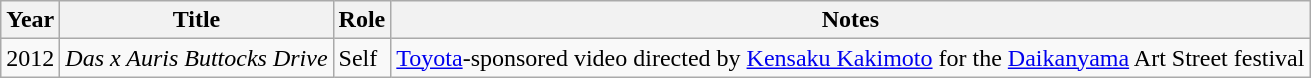<table class="wikitable sortable">
<tr>
<th>Year</th>
<th>Title</th>
<th>Role</th>
<th>Notes</th>
</tr>
<tr>
<td>2012</td>
<td><em>Das x Auris Buttocks Drive</em></td>
<td>Self</td>
<td><a href='#'>Toyota</a>-sponsored video directed by <a href='#'>Kensaku Kakimoto</a> for the <a href='#'>Daikanyama</a> Art Street festival</td>
</tr>
</table>
